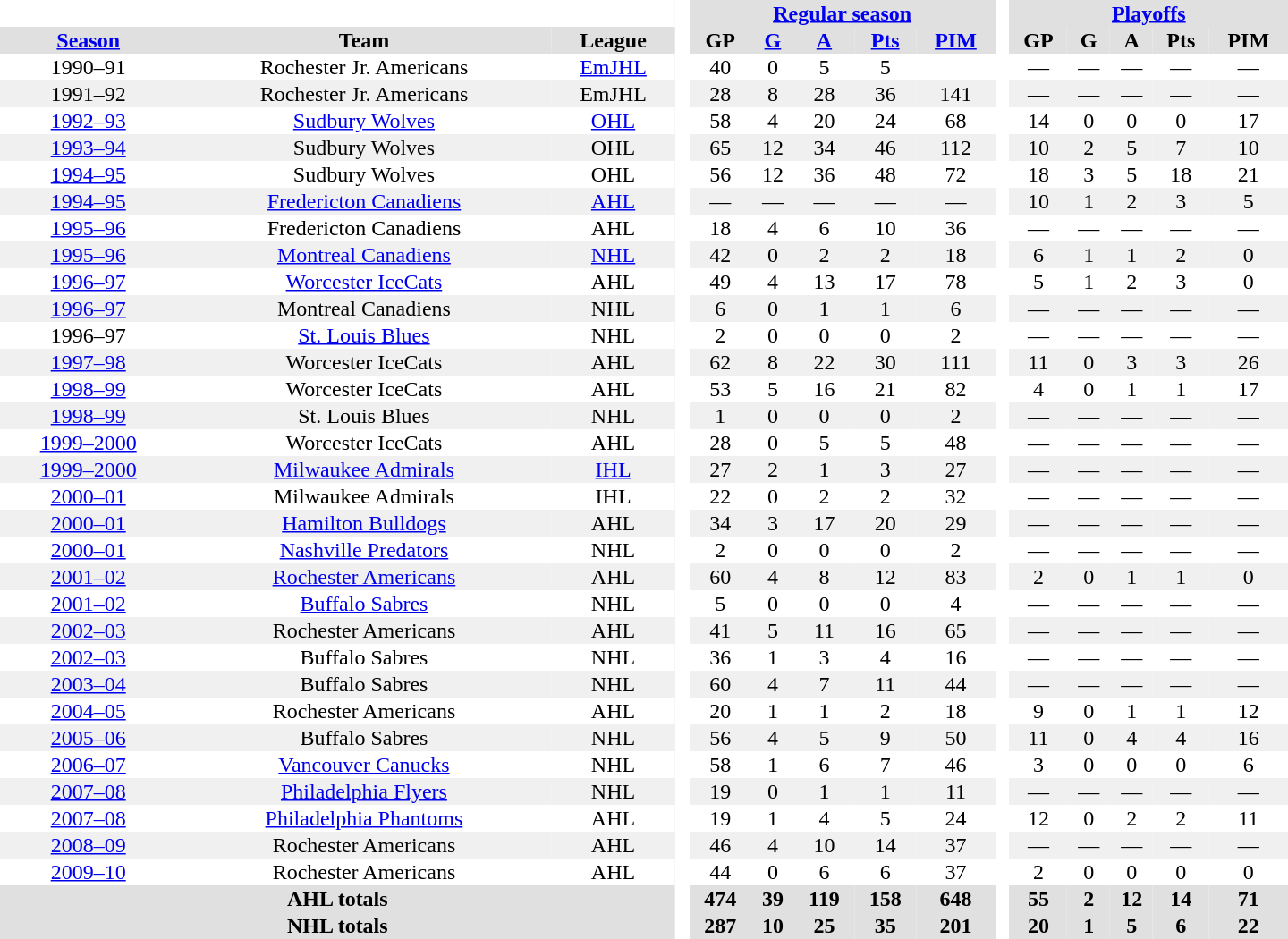<table border="0" cellpadding="1" cellspacing="0" style="text-align:center; width:60em;">
<tr style="background:#e0e0e0;">
<th colspan="3"  bgcolor="#ffffff"> </th>
<th rowspan="99" bgcolor="#ffffff"> </th>
<th colspan="5"><a href='#'>Regular season</a></th>
<th rowspan="99" bgcolor="#ffffff"> </th>
<th colspan="5"><a href='#'>Playoffs</a></th>
</tr>
<tr style="background:#e0e0e0;">
<th><a href='#'>Season</a></th>
<th>Team</th>
<th>League</th>
<th>GP</th>
<th><a href='#'>G</a></th>
<th><a href='#'>A</a></th>
<th><a href='#'>Pts</a></th>
<th><a href='#'>PIM</a></th>
<th>GP</th>
<th>G</th>
<th>A</th>
<th>Pts</th>
<th>PIM</th>
</tr>
<tr>
<td>1990–91</td>
<td>Rochester Jr. Americans</td>
<td><a href='#'>EmJHL</a></td>
<td>40</td>
<td>0</td>
<td>5</td>
<td>5</td>
<td></td>
<td>—</td>
<td>—</td>
<td>—</td>
<td>—</td>
<td>—</td>
</tr>
<tr bgcolor="#f0f0f0">
<td>1991–92</td>
<td>Rochester Jr. Americans</td>
<td>EmJHL</td>
<td>28</td>
<td>8</td>
<td>28</td>
<td>36</td>
<td>141</td>
<td>—</td>
<td>—</td>
<td>—</td>
<td>—</td>
<td>—</td>
</tr>
<tr>
<td><a href='#'>1992–93</a></td>
<td><a href='#'>Sudbury Wolves</a></td>
<td><a href='#'>OHL</a></td>
<td>58</td>
<td>4</td>
<td>20</td>
<td>24</td>
<td>68</td>
<td>14</td>
<td>0</td>
<td>0</td>
<td>0</td>
<td>17</td>
</tr>
<tr bgcolor="#f0f0f0">
<td><a href='#'>1993–94</a></td>
<td>Sudbury Wolves</td>
<td>OHL</td>
<td>65</td>
<td>12</td>
<td>34</td>
<td>46</td>
<td>112</td>
<td>10</td>
<td>2</td>
<td>5</td>
<td>7</td>
<td>10</td>
</tr>
<tr>
<td><a href='#'>1994–95</a></td>
<td>Sudbury Wolves</td>
<td>OHL</td>
<td>56</td>
<td>12</td>
<td>36</td>
<td>48</td>
<td>72</td>
<td>18</td>
<td>3</td>
<td>5</td>
<td>18</td>
<td>21</td>
</tr>
<tr bgcolor="#f0f0f0">
<td><a href='#'>1994–95</a></td>
<td><a href='#'>Fredericton Canadiens</a></td>
<td><a href='#'>AHL</a></td>
<td>—</td>
<td>—</td>
<td>—</td>
<td>—</td>
<td>—</td>
<td>10</td>
<td>1</td>
<td>2</td>
<td>3</td>
<td>5</td>
</tr>
<tr>
<td><a href='#'>1995–96</a></td>
<td>Fredericton Canadiens</td>
<td>AHL</td>
<td>18</td>
<td>4</td>
<td>6</td>
<td>10</td>
<td>36</td>
<td>—</td>
<td>—</td>
<td>—</td>
<td>—</td>
<td>—</td>
</tr>
<tr bgcolor="#f0f0f0">
<td><a href='#'>1995–96</a></td>
<td><a href='#'>Montreal Canadiens</a></td>
<td><a href='#'>NHL</a></td>
<td>42</td>
<td>0</td>
<td>2</td>
<td>2</td>
<td>18</td>
<td>6</td>
<td>1</td>
<td>1</td>
<td>2</td>
<td>0</td>
</tr>
<tr>
<td><a href='#'>1996–97</a></td>
<td><a href='#'>Worcester IceCats</a></td>
<td>AHL</td>
<td>49</td>
<td>4</td>
<td>13</td>
<td>17</td>
<td>78</td>
<td>5</td>
<td>1</td>
<td>2</td>
<td>3</td>
<td>0</td>
</tr>
<tr bgcolor="#f0f0f0">
<td><a href='#'>1996–97</a></td>
<td>Montreal Canadiens</td>
<td>NHL</td>
<td>6</td>
<td>0</td>
<td>1</td>
<td>1</td>
<td>6</td>
<td>—</td>
<td>—</td>
<td>—</td>
<td>—</td>
<td>—</td>
</tr>
<tr>
<td>1996–97</td>
<td><a href='#'>St. Louis Blues</a></td>
<td>NHL</td>
<td>2</td>
<td>0</td>
<td>0</td>
<td>0</td>
<td>2</td>
<td>—</td>
<td>—</td>
<td>—</td>
<td>—</td>
<td>—</td>
</tr>
<tr bgcolor="#f0f0f0">
<td><a href='#'>1997–98</a></td>
<td>Worcester IceCats</td>
<td>AHL</td>
<td>62</td>
<td>8</td>
<td>22</td>
<td>30</td>
<td>111</td>
<td>11</td>
<td>0</td>
<td>3</td>
<td>3</td>
<td>26</td>
</tr>
<tr>
<td><a href='#'>1998–99</a></td>
<td>Worcester IceCats</td>
<td>AHL</td>
<td>53</td>
<td>5</td>
<td>16</td>
<td>21</td>
<td>82</td>
<td>4</td>
<td>0</td>
<td>1</td>
<td>1</td>
<td>17</td>
</tr>
<tr bgcolor="#f0f0f0">
<td><a href='#'>1998–99</a></td>
<td>St. Louis Blues</td>
<td>NHL</td>
<td>1</td>
<td>0</td>
<td>0</td>
<td>0</td>
<td>2</td>
<td>—</td>
<td>—</td>
<td>—</td>
<td>—</td>
<td>—</td>
</tr>
<tr>
<td><a href='#'>1999–2000</a></td>
<td>Worcester IceCats</td>
<td>AHL</td>
<td>28</td>
<td>0</td>
<td>5</td>
<td>5</td>
<td>48</td>
<td>—</td>
<td>—</td>
<td>—</td>
<td>—</td>
<td>—</td>
</tr>
<tr bgcolor="#f0f0f0">
<td><a href='#'>1999–2000</a></td>
<td><a href='#'>Milwaukee Admirals</a></td>
<td><a href='#'>IHL</a></td>
<td>27</td>
<td>2</td>
<td>1</td>
<td>3</td>
<td>27</td>
<td>—</td>
<td>—</td>
<td>—</td>
<td>—</td>
<td>—</td>
</tr>
<tr>
<td><a href='#'>2000–01</a></td>
<td>Milwaukee Admirals</td>
<td>IHL</td>
<td>22</td>
<td>0</td>
<td>2</td>
<td>2</td>
<td>32</td>
<td>—</td>
<td>—</td>
<td>—</td>
<td>—</td>
<td>—</td>
</tr>
<tr bgcolor="#f0f0f0">
<td><a href='#'>2000–01</a></td>
<td><a href='#'>Hamilton Bulldogs</a></td>
<td>AHL</td>
<td>34</td>
<td>3</td>
<td>17</td>
<td>20</td>
<td>29</td>
<td>—</td>
<td>—</td>
<td>—</td>
<td>—</td>
<td>—</td>
</tr>
<tr>
<td><a href='#'>2000–01</a></td>
<td><a href='#'>Nashville Predators</a></td>
<td>NHL</td>
<td>2</td>
<td>0</td>
<td>0</td>
<td>0</td>
<td>2</td>
<td>—</td>
<td>—</td>
<td>—</td>
<td>—</td>
<td>—</td>
</tr>
<tr bgcolor="#f0f0f0">
<td><a href='#'>2001–02</a></td>
<td><a href='#'>Rochester Americans</a></td>
<td>AHL</td>
<td>60</td>
<td>4</td>
<td>8</td>
<td>12</td>
<td>83</td>
<td>2</td>
<td>0</td>
<td>1</td>
<td>1</td>
<td>0</td>
</tr>
<tr>
<td><a href='#'>2001–02</a></td>
<td><a href='#'>Buffalo Sabres</a></td>
<td>NHL</td>
<td>5</td>
<td>0</td>
<td>0</td>
<td>0</td>
<td>4</td>
<td>—</td>
<td>—</td>
<td>—</td>
<td>—</td>
<td>—</td>
</tr>
<tr bgcolor="#f0f0f0">
<td><a href='#'>2002–03</a></td>
<td>Rochester Americans</td>
<td>AHL</td>
<td>41</td>
<td>5</td>
<td>11</td>
<td>16</td>
<td>65</td>
<td>—</td>
<td>—</td>
<td>—</td>
<td>—</td>
<td>—</td>
</tr>
<tr>
<td><a href='#'>2002–03</a></td>
<td>Buffalo Sabres</td>
<td>NHL</td>
<td>36</td>
<td>1</td>
<td>3</td>
<td>4</td>
<td>16</td>
<td>—</td>
<td>—</td>
<td>—</td>
<td>—</td>
<td>—</td>
</tr>
<tr bgcolor="#f0f0f0">
<td><a href='#'>2003–04</a></td>
<td>Buffalo Sabres</td>
<td>NHL</td>
<td>60</td>
<td>4</td>
<td>7</td>
<td>11</td>
<td>44</td>
<td>—</td>
<td>—</td>
<td>—</td>
<td>—</td>
<td>—</td>
</tr>
<tr>
<td><a href='#'>2004–05</a></td>
<td>Rochester Americans</td>
<td>AHL</td>
<td>20</td>
<td>1</td>
<td>1</td>
<td>2</td>
<td>18</td>
<td>9</td>
<td>0</td>
<td>1</td>
<td>1</td>
<td>12</td>
</tr>
<tr bgcolor="#f0f0f0">
<td><a href='#'>2005–06</a></td>
<td>Buffalo Sabres</td>
<td>NHL</td>
<td>56</td>
<td>4</td>
<td>5</td>
<td>9</td>
<td>50</td>
<td>11</td>
<td>0</td>
<td>4</td>
<td>4</td>
<td>16</td>
</tr>
<tr>
<td><a href='#'>2006–07</a></td>
<td><a href='#'>Vancouver Canucks</a></td>
<td>NHL</td>
<td>58</td>
<td>1</td>
<td>6</td>
<td>7</td>
<td>46</td>
<td>3</td>
<td>0</td>
<td>0</td>
<td>0</td>
<td>6</td>
</tr>
<tr bgcolor="#f0f0f0">
<td><a href='#'>2007–08</a></td>
<td><a href='#'>Philadelphia Flyers</a></td>
<td>NHL</td>
<td>19</td>
<td>0</td>
<td>1</td>
<td>1</td>
<td>11</td>
<td>—</td>
<td>—</td>
<td>—</td>
<td>—</td>
<td>—</td>
</tr>
<tr>
<td><a href='#'>2007–08</a></td>
<td><a href='#'>Philadelphia Phantoms</a></td>
<td>AHL</td>
<td>19</td>
<td>1</td>
<td>4</td>
<td>5</td>
<td>24</td>
<td>12</td>
<td>0</td>
<td>2</td>
<td>2</td>
<td>11</td>
</tr>
<tr bgcolor="#f0f0f0">
<td><a href='#'>2008–09</a></td>
<td>Rochester Americans</td>
<td>AHL</td>
<td>46</td>
<td>4</td>
<td>10</td>
<td>14</td>
<td>37</td>
<td>—</td>
<td>—</td>
<td>—</td>
<td>—</td>
<td>—</td>
</tr>
<tr>
<td><a href='#'>2009–10</a></td>
<td>Rochester Americans</td>
<td>AHL</td>
<td>44</td>
<td>0</td>
<td>6</td>
<td>6</td>
<td>37</td>
<td>2</td>
<td>0</td>
<td>0</td>
<td>0</td>
<td>0</td>
</tr>
<tr bgcolor="#e0e0e0">
<th colspan="3">AHL totals</th>
<th>474</th>
<th>39</th>
<th>119</th>
<th>158</th>
<th>648</th>
<th>55</th>
<th>2</th>
<th>12</th>
<th>14</th>
<th>71</th>
</tr>
<tr bgcolor="#e0e0e0">
<th colspan="3">NHL totals</th>
<th>287</th>
<th>10</th>
<th>25</th>
<th>35</th>
<th>201</th>
<th>20</th>
<th>1</th>
<th>5</th>
<th>6</th>
<th>22</th>
</tr>
</table>
